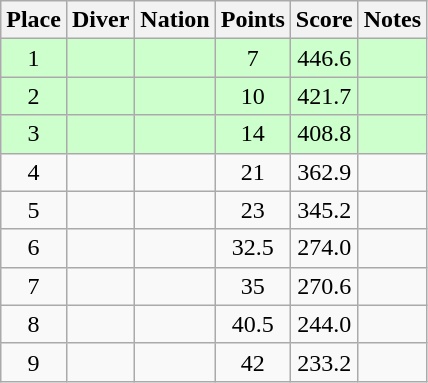<table class="wikitable sortable" style="text-align:center">
<tr>
<th>Place</th>
<th>Diver</th>
<th>Nation</th>
<th>Points</th>
<th>Score</th>
<th>Notes</th>
</tr>
<tr style="background:#cfc;">
<td>1</td>
<td align=left></td>
<td align=left></td>
<td>7</td>
<td>446.6</td>
<td></td>
</tr>
<tr style="background:#cfc;">
<td>2</td>
<td align=left></td>
<td align=left></td>
<td>10</td>
<td>421.7</td>
<td></td>
</tr>
<tr style="background:#cfc;">
<td>3</td>
<td align=left></td>
<td align=left></td>
<td>14</td>
<td>408.8</td>
<td></td>
</tr>
<tr>
<td>4</td>
<td align=left></td>
<td align=left></td>
<td>21</td>
<td>362.9</td>
<td></td>
</tr>
<tr>
<td>5</td>
<td align=left></td>
<td align=left></td>
<td>23</td>
<td>345.2</td>
<td></td>
</tr>
<tr>
<td>6</td>
<td align=left></td>
<td align=left></td>
<td>32.5</td>
<td>274.0</td>
<td></td>
</tr>
<tr>
<td>7</td>
<td align=left></td>
<td align=left></td>
<td>35</td>
<td>270.6</td>
<td></td>
</tr>
<tr>
<td>8</td>
<td align=left></td>
<td align=left></td>
<td>40.5</td>
<td>244.0</td>
<td></td>
</tr>
<tr>
<td>9</td>
<td align=left></td>
<td align=left></td>
<td>42</td>
<td>233.2</td>
<td></td>
</tr>
</table>
